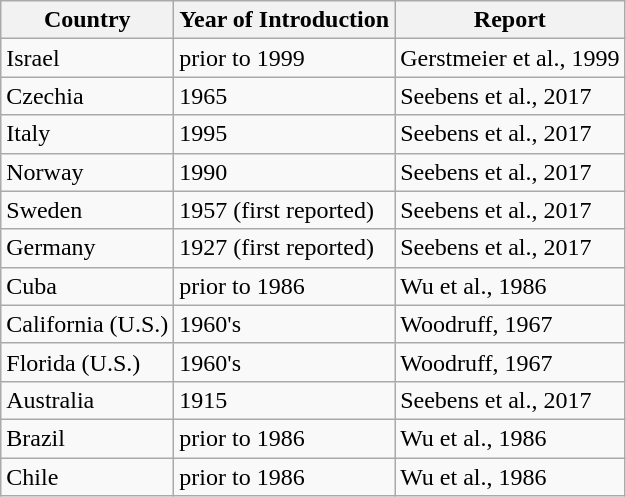<table class="wikitable">
<tr>
<th>Country</th>
<th>Year of Introduction</th>
<th>Report</th>
</tr>
<tr>
<td>Israel</td>
<td>prior to 1999</td>
<td>Gerstmeier et al., 1999</td>
</tr>
<tr>
<td>Czechia</td>
<td>1965</td>
<td>Seebens et al., 2017</td>
</tr>
<tr>
<td>Italy</td>
<td>1995</td>
<td>Seebens et al., 2017</td>
</tr>
<tr>
<td>Norway</td>
<td>1990</td>
<td>Seebens et al., 2017</td>
</tr>
<tr>
<td>Sweden</td>
<td>1957 (first reported)</td>
<td>Seebens et al., 2017</td>
</tr>
<tr>
<td>Germany</td>
<td>1927 (first reported)</td>
<td>Seebens et al., 2017</td>
</tr>
<tr>
<td>Cuba</td>
<td>prior to 1986</td>
<td>Wu et al., 1986</td>
</tr>
<tr>
<td>California (U.S.)</td>
<td>1960's</td>
<td>Woodruff, 1967</td>
</tr>
<tr>
<td>Florida (U.S.)</td>
<td>1960's</td>
<td>Woodruff, 1967</td>
</tr>
<tr>
<td>Australia</td>
<td>1915</td>
<td>Seebens et al., 2017</td>
</tr>
<tr>
<td>Brazil</td>
<td>prior to 1986</td>
<td>Wu et al., 1986</td>
</tr>
<tr>
<td>Chile</td>
<td>prior to 1986</td>
<td>Wu et al., 1986</td>
</tr>
</table>
